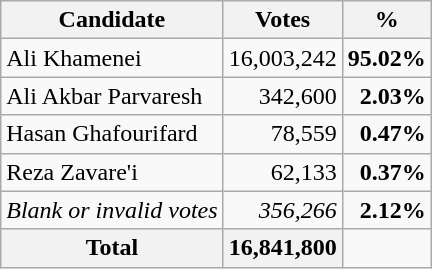<table class="wikitable" style="float:left; text-align:right;">
<tr>
<th>Candidate</th>
<th>Votes</th>
<th>%</th>
</tr>
<tr>
<td align=left>Ali Khamenei</td>
<td>16,003,242</td>
<td><strong>95.02%</strong></td>
</tr>
<tr>
<td align=left>Ali Akbar Parvaresh</td>
<td>342,600</td>
<td><strong>2.03%</strong></td>
</tr>
<tr>
<td align=left>Hasan Ghafourifard</td>
<td>78,559</td>
<td><strong>0.47%</strong></td>
</tr>
<tr>
<td align=left>Reza Zavare'i</td>
<td>62,133</td>
<td><strong>0.37%</strong></td>
</tr>
<tr>
<td><em>Blank or invalid votes</em></td>
<td><em>356,266</em></td>
<td><strong>2.12%</strong></td>
</tr>
<tr>
<th>Total</th>
<th>16,841,800</th>
</tr>
</table>
